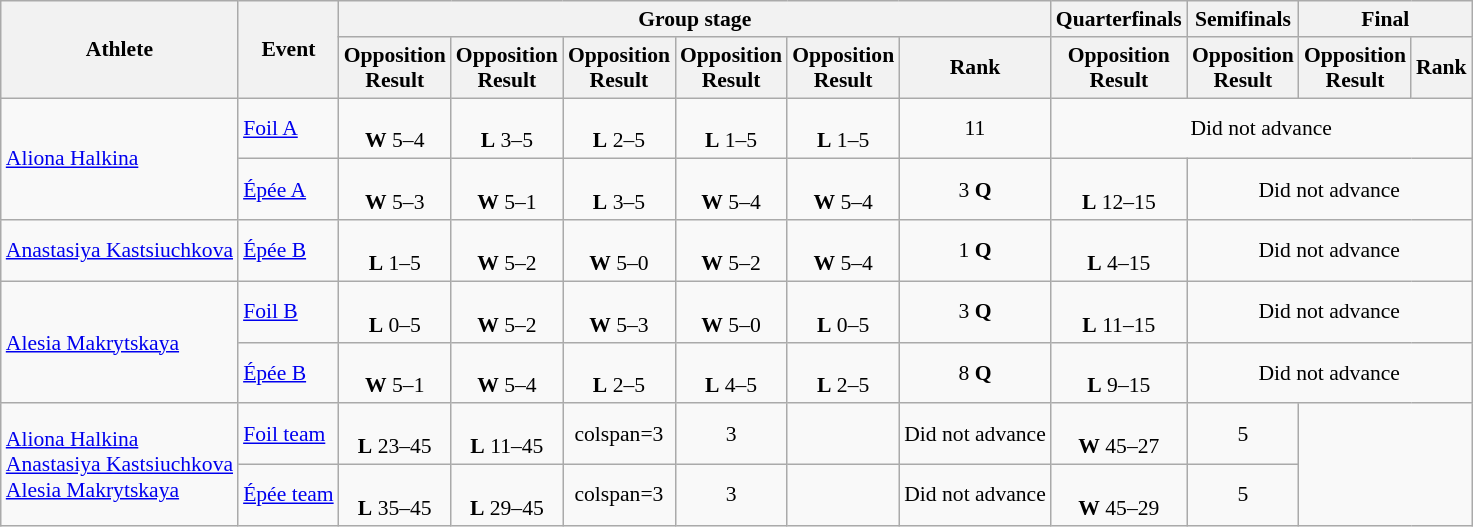<table class=wikitable style="font-size:90%">
<tr>
<th rowspan="2">Athlete</th>
<th rowspan="2">Event</th>
<th colspan="6">Group stage</th>
<th>Quarterfinals</th>
<th>Semifinals</th>
<th colspan="2">Final</th>
</tr>
<tr>
<th>Opposition<br>Result</th>
<th>Opposition<br>Result</th>
<th>Opposition<br>Result</th>
<th>Opposition<br>Result</th>
<th>Opposition<br>Result</th>
<th>Rank</th>
<th>Opposition<br>Result</th>
<th>Opposition<br>Result</th>
<th>Opposition<br>Result</th>
<th>Rank</th>
</tr>
<tr align=center>
<td align=left rowspan=2><a href='#'>Aliona Halkina</a></td>
<td align="left"><a href='#'>Foil A</a></td>
<td><br><strong>W</strong> 5–4</td>
<td><br><strong>L</strong> 3–5</td>
<td><br><strong>L</strong> 2–5</td>
<td><br><strong>L</strong> 1–5</td>
<td><br><strong>L</strong> 1–5</td>
<td>11</td>
<td colspan=4>Did not advance</td>
</tr>
<tr align=center>
<td align="left"><a href='#'>Épée A</a></td>
<td><br><strong>W</strong> 5–3</td>
<td><br><strong>W</strong> 5–1</td>
<td><br><strong>L</strong> 3–5</td>
<td><br><strong>W</strong> 5–4</td>
<td><br><strong>W</strong> 5–4</td>
<td>3 <strong>Q</strong></td>
<td><br><strong>L</strong> 12–15</td>
<td colspan=3>Did not advance</td>
</tr>
<tr align=center>
<td align=left><a href='#'>Anastasiya Kastsiuchkova</a></td>
<td align="left"><a href='#'>Épée B</a></td>
<td><br><strong>L</strong> 1–5</td>
<td><br><strong>W</strong> 5–2</td>
<td><br><strong>W</strong> 5–0</td>
<td><br><strong>W</strong> 5–2</td>
<td><br><strong>W</strong> 5–4</td>
<td>1 <strong>Q</strong></td>
<td><br><strong>L</strong> 4–15</td>
<td colspan=3>Did not advance</td>
</tr>
<tr align=center>
<td align=left rowspan=2><a href='#'>Alesia Makrytskaya</a></td>
<td align="left"><a href='#'>Foil B</a></td>
<td><br><strong>L</strong> 0–5</td>
<td><br><strong>W</strong> 5–2</td>
<td><br><strong>W</strong> 5–3</td>
<td><br><strong>W</strong> 5–0</td>
<td><br><strong>L</strong> 0–5</td>
<td>3 <strong>Q</strong></td>
<td><br><strong>L</strong> 11–15</td>
<td colspan=3>Did not advance</td>
</tr>
<tr align=center>
<td align="left"><a href='#'>Épée B</a></td>
<td><br><strong>W</strong> 5–1</td>
<td><br><strong>W</strong> 5–4</td>
<td><br><strong>L</strong> 2–5</td>
<td><br><strong>L</strong> 4–5</td>
<td><br><strong>L</strong> 2–5</td>
<td>8 <strong>Q</strong></td>
<td><br><strong>L</strong> 9–15</td>
<td colspan=3>Did not advance</td>
</tr>
<tr align=center>
<td align=left rowspan=2><a href='#'>Aliona Halkina</a><br><a href='#'>Anastasiya Kastsiuchkova</a><br><a href='#'>Alesia Makrytskaya</a></td>
<td align="left"><a href='#'>Foil team</a></td>
<td><br><strong>L</strong> 23–45</td>
<td><br><strong>L</strong> 11–45</td>
<td>colspan=3</td>
<td>3</td>
<td></td>
<td>Did not advance</td>
<td><br><strong>W</strong> 45–27</td>
<td>5</td>
</tr>
<tr align=center>
<td align="left"><a href='#'>Épée team</a></td>
<td><br><strong>L</strong> 35–45</td>
<td><br><strong>L</strong> 29–45</td>
<td>colspan=3</td>
<td>3</td>
<td></td>
<td>Did not advance</td>
<td><br><strong>W</strong> 45–29</td>
<td>5</td>
</tr>
</table>
